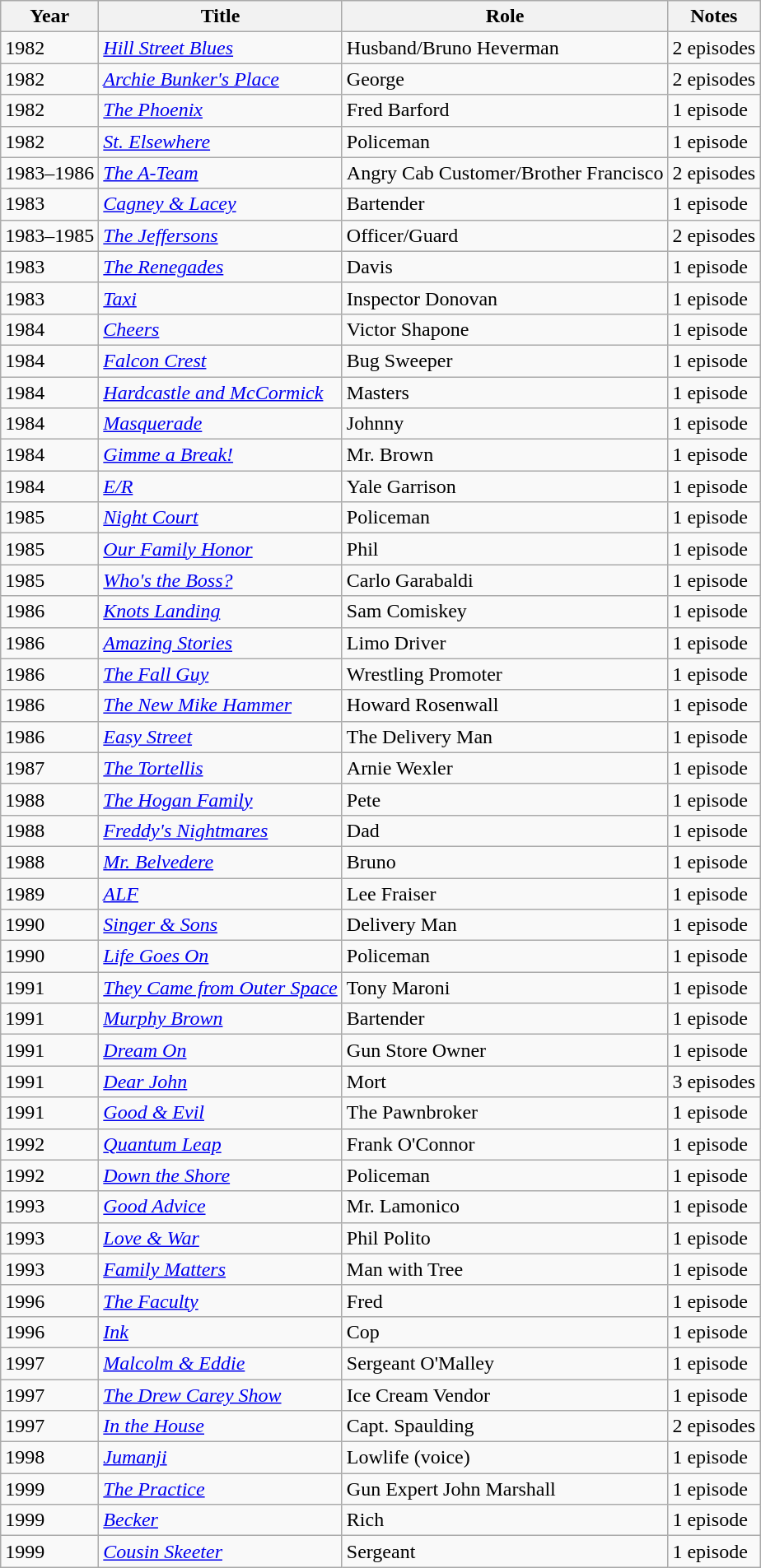<table class="wikitable">
<tr>
<th>Year</th>
<th>Title</th>
<th>Role</th>
<th>Notes</th>
</tr>
<tr>
<td>1982</td>
<td><em><a href='#'>Hill Street Blues</a></em></td>
<td>Husband/Bruno Heverman</td>
<td>2 episodes</td>
</tr>
<tr>
<td>1982</td>
<td><em><a href='#'>Archie Bunker's Place</a></em></td>
<td>George</td>
<td>2 episodes</td>
</tr>
<tr>
<td>1982</td>
<td><em><a href='#'>The Phoenix</a></em></td>
<td>Fred Barford</td>
<td>1 episode</td>
</tr>
<tr>
<td>1982</td>
<td><em><a href='#'>St. Elsewhere</a></em></td>
<td>Policeman</td>
<td>1 episode</td>
</tr>
<tr>
<td>1983–1986</td>
<td><em><a href='#'>The A-Team</a></em></td>
<td>Angry Cab Customer/Brother Francisco</td>
<td>2 episodes</td>
</tr>
<tr>
<td>1983</td>
<td><em><a href='#'>Cagney & Lacey</a></em></td>
<td>Bartender</td>
<td>1 episode</td>
</tr>
<tr>
<td>1983–1985</td>
<td><em><a href='#'>The Jeffersons</a></em></td>
<td>Officer/Guard</td>
<td>2 episodes</td>
</tr>
<tr>
<td>1983</td>
<td><em><a href='#'>The Renegades</a></em></td>
<td>Davis</td>
<td>1 episode</td>
</tr>
<tr>
<td>1983</td>
<td><em><a href='#'>Taxi</a></em></td>
<td>Inspector Donovan</td>
<td>1 episode</td>
</tr>
<tr>
<td>1984</td>
<td><em><a href='#'>Cheers</a></em></td>
<td>Victor Shapone</td>
<td>1 episode</td>
</tr>
<tr>
<td>1984</td>
<td><em><a href='#'>Falcon Crest</a></em></td>
<td>Bug Sweeper</td>
<td>1 episode</td>
</tr>
<tr>
<td>1984</td>
<td><em><a href='#'>Hardcastle and McCormick</a></em></td>
<td>Masters</td>
<td>1 episode</td>
</tr>
<tr>
<td>1984</td>
<td><em><a href='#'>Masquerade</a></em></td>
<td>Johnny</td>
<td>1 episode</td>
</tr>
<tr>
<td>1984</td>
<td><em><a href='#'>Gimme a Break!</a></em></td>
<td>Mr. Brown</td>
<td>1 episode</td>
</tr>
<tr>
<td>1984</td>
<td><em><a href='#'>E/R</a></em></td>
<td>Yale Garrison</td>
<td>1 episode</td>
</tr>
<tr>
<td>1985</td>
<td><em><a href='#'>Night Court</a></em></td>
<td>Policeman</td>
<td>1 episode</td>
</tr>
<tr>
<td>1985</td>
<td><em><a href='#'>Our Family Honor</a></em></td>
<td>Phil</td>
<td>1 episode</td>
</tr>
<tr>
<td>1985</td>
<td><em><a href='#'>Who's the Boss?</a></em></td>
<td>Carlo Garabaldi</td>
<td>1 episode</td>
</tr>
<tr>
<td>1986</td>
<td><em><a href='#'>Knots Landing</a></em></td>
<td>Sam Comiskey</td>
<td>1 episode</td>
</tr>
<tr>
<td>1986</td>
<td><em><a href='#'>Amazing Stories</a></em></td>
<td>Limo Driver</td>
<td>1 episode</td>
</tr>
<tr>
<td>1986</td>
<td><em><a href='#'>The Fall Guy</a></em></td>
<td>Wrestling Promoter</td>
<td>1 episode</td>
</tr>
<tr>
<td>1986</td>
<td><em><a href='#'>The New Mike Hammer</a></em></td>
<td>Howard Rosenwall</td>
<td>1 episode</td>
</tr>
<tr>
<td>1986</td>
<td><em><a href='#'>Easy Street</a></em></td>
<td>The Delivery Man</td>
<td>1 episode</td>
</tr>
<tr>
<td>1987</td>
<td><em><a href='#'>The Tortellis</a></em></td>
<td>Arnie Wexler</td>
<td>1 episode</td>
</tr>
<tr>
<td>1988</td>
<td><em><a href='#'>The Hogan Family</a></em></td>
<td>Pete</td>
<td>1 episode</td>
</tr>
<tr>
<td>1988</td>
<td><em><a href='#'>Freddy's Nightmares</a></em></td>
<td>Dad</td>
<td>1 episode</td>
</tr>
<tr>
<td>1988</td>
<td><em><a href='#'>Mr. Belvedere</a></em></td>
<td>Bruno</td>
<td>1 episode</td>
</tr>
<tr>
<td>1989</td>
<td><em><a href='#'>ALF</a></em></td>
<td>Lee Fraiser</td>
<td>1 episode</td>
</tr>
<tr>
<td>1990</td>
<td><em><a href='#'>Singer & Sons</a></em></td>
<td>Delivery Man</td>
<td>1 episode</td>
</tr>
<tr>
<td>1990</td>
<td><em><a href='#'>Life Goes On</a></em></td>
<td>Policeman</td>
<td>1 episode</td>
</tr>
<tr>
<td>1991</td>
<td><em><a href='#'>They Came from Outer Space</a></em></td>
<td>Tony Maroni</td>
<td>1 episode</td>
</tr>
<tr>
<td>1991</td>
<td><em><a href='#'>Murphy Brown</a></em></td>
<td>Bartender</td>
<td>1 episode</td>
</tr>
<tr>
<td>1991</td>
<td><em><a href='#'>Dream On</a></em></td>
<td>Gun Store Owner</td>
<td>1 episode</td>
</tr>
<tr>
<td>1991</td>
<td><em><a href='#'>Dear John</a></em></td>
<td>Mort</td>
<td>3 episodes</td>
</tr>
<tr>
<td>1991</td>
<td><em><a href='#'>Good & Evil</a></em></td>
<td>The Pawnbroker</td>
<td>1 episode</td>
</tr>
<tr>
<td>1992</td>
<td><em><a href='#'>Quantum Leap</a></em></td>
<td>Frank O'Connor</td>
<td>1 episode</td>
</tr>
<tr>
<td>1992</td>
<td><em><a href='#'>Down the Shore</a></em></td>
<td>Policeman</td>
<td>1 episode</td>
</tr>
<tr>
<td>1993</td>
<td><em><a href='#'>Good Advice</a></em></td>
<td>Mr. Lamonico</td>
<td>1 episode</td>
</tr>
<tr>
<td>1993</td>
<td><em><a href='#'>Love & War</a></em></td>
<td>Phil Polito</td>
<td>1 episode</td>
</tr>
<tr>
<td>1993</td>
<td><em><a href='#'>Family Matters</a></em></td>
<td>Man with Tree</td>
<td>1 episode</td>
</tr>
<tr>
<td>1996</td>
<td><em><a href='#'>The Faculty</a></em></td>
<td>Fred</td>
<td>1 episode</td>
</tr>
<tr>
<td>1996</td>
<td><em><a href='#'>Ink</a></em></td>
<td>Cop</td>
<td>1 episode</td>
</tr>
<tr>
<td>1997</td>
<td><em><a href='#'>Malcolm & Eddie</a></em></td>
<td>Sergeant O'Malley</td>
<td>1 episode</td>
</tr>
<tr>
<td>1997</td>
<td><em><a href='#'>The Drew Carey Show</a></em></td>
<td>Ice Cream Vendor</td>
<td>1 episode</td>
</tr>
<tr>
<td>1997</td>
<td><em><a href='#'>In the House</a></em></td>
<td>Capt. Spaulding</td>
<td>2 episodes</td>
</tr>
<tr>
<td>1998</td>
<td><em><a href='#'>Jumanji</a></em></td>
<td>Lowlife (voice)</td>
<td>1 episode</td>
</tr>
<tr>
<td>1999</td>
<td><em><a href='#'>The Practice</a></em></td>
<td>Gun Expert John Marshall</td>
<td>1 episode</td>
</tr>
<tr>
<td>1999</td>
<td><em><a href='#'>Becker</a></em></td>
<td>Rich</td>
<td>1 episode</td>
</tr>
<tr>
<td>1999</td>
<td><em><a href='#'>Cousin Skeeter</a></em></td>
<td>Sergeant</td>
<td>1 episode</td>
</tr>
</table>
